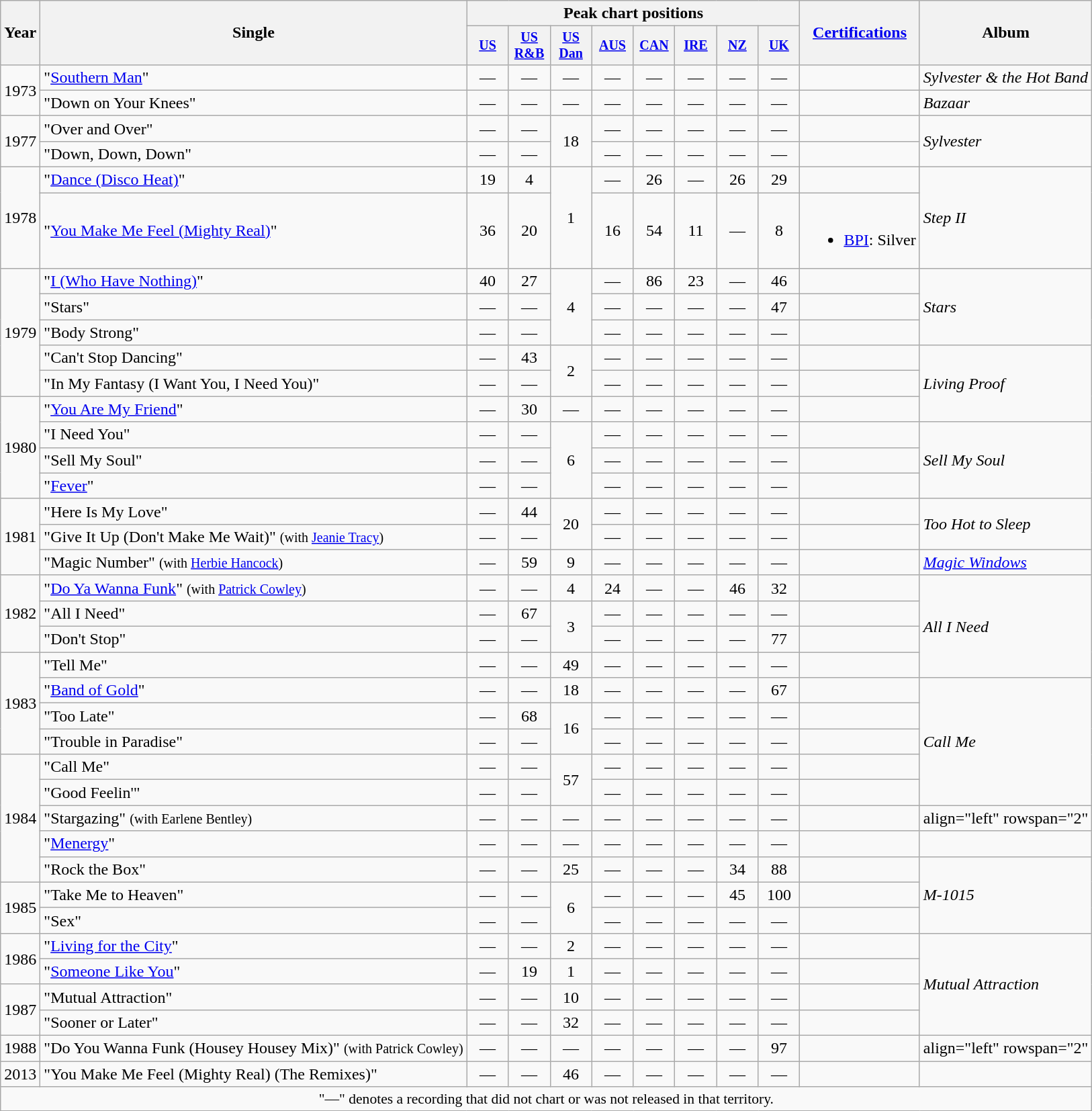<table class="wikitable" style="text-align:center;">
<tr>
<th rowspan="2">Year</th>
<th rowspan="2">Single</th>
<th colspan="8">Peak chart positions</th>
<th rowspan="2"><a href='#'>Certifications</a></th>
<th rowspan="2">Album</th>
</tr>
<tr style="font-size:smaller;">
<th width="35"><a href='#'>US</a><br></th>
<th width="35"><a href='#'>US R&B</a><br></th>
<th width="35"><a href='#'>US Dan</a><br></th>
<th width="35"><a href='#'>AUS</a><br></th>
<th width="35"><a href='#'>CAN</a><br></th>
<th width="35"><a href='#'>IRE</a><br></th>
<th width="35"><a href='#'>NZ</a><br></th>
<th width="35"><a href='#'>UK</a><br></th>
</tr>
<tr>
<td rowspan="2">1973</td>
<td align="left">"<a href='#'>Southern Man</a>"</td>
<td>—</td>
<td>—</td>
<td>—</td>
<td>—</td>
<td>—</td>
<td>—</td>
<td>—</td>
<td>—</td>
<td align=left></td>
<td align="left" rowspan="1"><em>Sylvester & the Hot Band</em></td>
</tr>
<tr>
<td align="left">"Down on Your Knees"</td>
<td>—</td>
<td>—</td>
<td>—</td>
<td>—</td>
<td>—</td>
<td>—</td>
<td>—</td>
<td>—</td>
<td align=left></td>
<td align="left" rowspan="1"><em>Bazaar</em></td>
</tr>
<tr>
<td rowspan="2">1977</td>
<td align="left">"Over and Over"</td>
<td>—</td>
<td>—</td>
<td rowspan="2">18</td>
<td>—</td>
<td>—</td>
<td>—</td>
<td>—</td>
<td>—</td>
<td align=left></td>
<td align="left" rowspan="2"><em>Sylvester</em></td>
</tr>
<tr>
<td align="left">"Down, Down, Down"</td>
<td>—</td>
<td>—</td>
<td>—</td>
<td>—</td>
<td>—</td>
<td>—</td>
<td>—</td>
<td align=left></td>
</tr>
<tr>
<td rowspan="2">1978</td>
<td align="left">"<a href='#'>Dance (Disco Heat)</a>"</td>
<td>19</td>
<td>4</td>
<td rowspan="2">1</td>
<td>—</td>
<td>26</td>
<td>—</td>
<td>26</td>
<td>29</td>
<td align=left></td>
<td align="left" rowspan="2"><em>Step II</em></td>
</tr>
<tr>
<td align="left">"<a href='#'>You Make Me Feel (Mighty Real)</a>"</td>
<td>36</td>
<td>20</td>
<td>16</td>
<td>54</td>
<td>11</td>
<td>—</td>
<td>8</td>
<td align=left><br><ul><li><a href='#'>BPI</a>: Silver</li></ul></td>
</tr>
<tr>
<td rowspan="5">1979</td>
<td align="left">"<a href='#'>I (Who Have Nothing)</a>"</td>
<td>40</td>
<td>27</td>
<td rowspan="3">4</td>
<td>—</td>
<td>86</td>
<td>23</td>
<td>—</td>
<td>46</td>
<td align=left></td>
<td align="left" rowspan="3"><em>Stars</em></td>
</tr>
<tr>
<td align="left">"Stars"</td>
<td>—</td>
<td>—</td>
<td>—</td>
<td>—</td>
<td>—</td>
<td>—</td>
<td>47</td>
<td align=left></td>
</tr>
<tr>
<td align="left">"Body Strong"</td>
<td>—</td>
<td>—</td>
<td>—</td>
<td>—</td>
<td>—</td>
<td>—</td>
<td>—</td>
<td align=left></td>
</tr>
<tr>
<td align="left">"Can't Stop Dancing"</td>
<td>—</td>
<td>43</td>
<td rowspan="2">2</td>
<td>—</td>
<td>—</td>
<td>—</td>
<td>—</td>
<td>—</td>
<td align=left></td>
<td align="left" rowspan="3"><em>Living Proof</em></td>
</tr>
<tr>
<td align="left">"In My Fantasy (I Want You, I Need You)"</td>
<td>—</td>
<td>—</td>
<td>—</td>
<td>—</td>
<td>—</td>
<td>—</td>
<td>—</td>
<td align=left></td>
</tr>
<tr>
<td rowspan="4">1980</td>
<td align="left">"<a href='#'>You Are My Friend</a>"</td>
<td>—</td>
<td>30</td>
<td>—</td>
<td>—</td>
<td>—</td>
<td>—</td>
<td>—</td>
<td>—</td>
<td align=left></td>
</tr>
<tr>
<td align="left">"I Need You"</td>
<td>—</td>
<td>—</td>
<td rowspan="3">6</td>
<td>—</td>
<td>—</td>
<td>—</td>
<td>—</td>
<td>—</td>
<td align=left></td>
<td align="left" rowspan="3"><em>Sell My Soul</em></td>
</tr>
<tr>
<td align="left">"Sell My Soul"</td>
<td>—</td>
<td>—</td>
<td>—</td>
<td>—</td>
<td>—</td>
<td>—</td>
<td>—</td>
<td align=left></td>
</tr>
<tr>
<td align="left">"<a href='#'>Fever</a>"</td>
<td>—</td>
<td>—</td>
<td>—</td>
<td>—</td>
<td>—</td>
<td>—</td>
<td>—</td>
<td align=left></td>
</tr>
<tr>
<td rowspan="3">1981</td>
<td align="left">"Here Is My Love"</td>
<td>—</td>
<td>44</td>
<td rowspan="2">20</td>
<td>—</td>
<td>—</td>
<td>—</td>
<td>—</td>
<td>—</td>
<td align=left></td>
<td align="left" rowspan="2"><em>Too Hot to Sleep</em></td>
</tr>
<tr>
<td align="left">"Give It Up (Don't Make Me Wait)" <small>(with <a href='#'>Jeanie Tracy</a>)</small></td>
<td>—</td>
<td>—</td>
<td>—</td>
<td>—</td>
<td>—</td>
<td>—</td>
<td>—</td>
<td align=left></td>
</tr>
<tr>
<td align="left">"Magic Number" <small>(with <a href='#'>Herbie Hancock</a>)</small></td>
<td>—</td>
<td>59</td>
<td>9</td>
<td>—</td>
<td>—</td>
<td>—</td>
<td>—</td>
<td>—</td>
<td align=left></td>
<td align="left" rowspan="1"><em><a href='#'>Magic Windows</a></em></td>
</tr>
<tr>
<td rowspan="3">1982</td>
<td align="left">"<a href='#'>Do Ya Wanna Funk</a>" <small>(with <a href='#'>Patrick Cowley</a>)</small></td>
<td>—</td>
<td>—</td>
<td>4</td>
<td>24</td>
<td>—</td>
<td>—</td>
<td>46</td>
<td>32</td>
<td align=left></td>
<td align="left" rowspan="4"><em>All I Need</em></td>
</tr>
<tr>
<td align="left">"All I Need"</td>
<td>—</td>
<td>67</td>
<td rowspan="2">3</td>
<td>—</td>
<td>—</td>
<td>—</td>
<td>—</td>
<td>—</td>
<td align=left></td>
</tr>
<tr>
<td align="left">"Don't Stop"</td>
<td>—</td>
<td>—</td>
<td>—</td>
<td>—</td>
<td>—</td>
<td>—</td>
<td>77</td>
<td align=left></td>
</tr>
<tr>
<td rowspan="4">1983</td>
<td align="left">"Tell Me"</td>
<td>—</td>
<td>—</td>
<td>49</td>
<td>—</td>
<td>—</td>
<td>—</td>
<td>—</td>
<td>—</td>
<td align=left></td>
</tr>
<tr>
<td align="left">"<a href='#'>Band of Gold</a>"</td>
<td>—</td>
<td>—</td>
<td>18</td>
<td>—</td>
<td>—</td>
<td>—</td>
<td>—</td>
<td>67</td>
<td align=left></td>
<td align="left" rowspan="5"><em>Call Me</em></td>
</tr>
<tr>
<td align="left">"Too Late"</td>
<td>—</td>
<td>68</td>
<td rowspan="2">16</td>
<td>—</td>
<td>—</td>
<td>—</td>
<td>—</td>
<td>—</td>
<td align=left></td>
</tr>
<tr>
<td align="left">"Trouble in Paradise"</td>
<td>—</td>
<td>—</td>
<td>—</td>
<td>—</td>
<td>—</td>
<td>—</td>
<td>—</td>
<td align=left></td>
</tr>
<tr>
<td rowspan="5">1984</td>
<td align="left">"Call Me"</td>
<td>—</td>
<td>—</td>
<td rowspan="2">57</td>
<td>—</td>
<td>—</td>
<td>—</td>
<td>—</td>
<td>—</td>
<td align=left></td>
</tr>
<tr>
<td align="left">"Good Feelin'"</td>
<td>—</td>
<td>—</td>
<td>—</td>
<td>—</td>
<td>—</td>
<td>—</td>
<td>—</td>
<td align=left></td>
</tr>
<tr>
<td align="left">"Stargazing" <small>(with Earlene Bentley)</small></td>
<td>—</td>
<td>—</td>
<td>—</td>
<td>—</td>
<td>—</td>
<td>—</td>
<td>—</td>
<td>—</td>
<td align=left></td>
<td>align="left" rowspan="2" </td>
</tr>
<tr>
<td align="left">"<a href='#'>Menergy</a>"</td>
<td>—</td>
<td>—</td>
<td>—</td>
<td>—</td>
<td>—</td>
<td>—</td>
<td>—</td>
<td>—</td>
<td align=left></td>
</tr>
<tr>
<td align="left">"Rock the Box"</td>
<td>—</td>
<td>—</td>
<td>25</td>
<td>—</td>
<td>—</td>
<td>—</td>
<td>34</td>
<td>88</td>
<td align=left></td>
<td align="left" rowspan="3"><em>M-1015</em></td>
</tr>
<tr>
<td rowspan="2">1985</td>
<td align="left">"Take Me to Heaven"</td>
<td>—</td>
<td>—</td>
<td rowspan="2">6</td>
<td>—</td>
<td>—</td>
<td>—</td>
<td>45</td>
<td>100</td>
<td align=left></td>
</tr>
<tr>
<td align="left">"Sex"</td>
<td>—</td>
<td>—</td>
<td>—</td>
<td>—</td>
<td>—</td>
<td>—</td>
<td>—</td>
<td align=left></td>
</tr>
<tr>
<td rowspan="2">1986</td>
<td align="left">"<a href='#'>Living for the City</a>"</td>
<td>—</td>
<td>—</td>
<td>2</td>
<td>—</td>
<td>—</td>
<td>—</td>
<td>—</td>
<td>—</td>
<td align=left></td>
<td align="left" rowspan="4"><em>Mutual Attraction</em></td>
</tr>
<tr>
<td align="left">"<a href='#'>Someone Like You</a>"</td>
<td>—</td>
<td>19</td>
<td>1</td>
<td>—</td>
<td>—</td>
<td>—</td>
<td>—</td>
<td>—</td>
<td align=left></td>
</tr>
<tr>
<td rowspan="2">1987</td>
<td align="left">"Mutual Attraction"</td>
<td>—</td>
<td>—</td>
<td>10</td>
<td>—</td>
<td>—</td>
<td>—</td>
<td>—</td>
<td>—</td>
<td align=left></td>
</tr>
<tr>
<td align="left">"Sooner or Later"</td>
<td>—</td>
<td>—</td>
<td>32</td>
<td>—</td>
<td>—</td>
<td>—</td>
<td>—</td>
<td>—</td>
<td align=left></td>
</tr>
<tr>
<td rowspan="1">1988</td>
<td align="left">"Do You Wanna Funk (Housey Housey Mix)" <small>(with Patrick Cowley)</small></td>
<td>—</td>
<td>—</td>
<td>—</td>
<td>—</td>
<td>—</td>
<td>—</td>
<td>—</td>
<td>97</td>
<td align=left></td>
<td>align="left" rowspan="2" </td>
</tr>
<tr>
<td rowspan="1">2013</td>
<td align="left">"You Make Me Feel (Mighty Real) (The Remixes)"</td>
<td>—</td>
<td>—</td>
<td>46</td>
<td>—</td>
<td>—</td>
<td>—</td>
<td>—</td>
<td>—</td>
<td align=left></td>
</tr>
<tr>
<td colspan="15" style="font-size:90%">"—" denotes a recording that did not chart or was not released in that territory.</td>
</tr>
</table>
